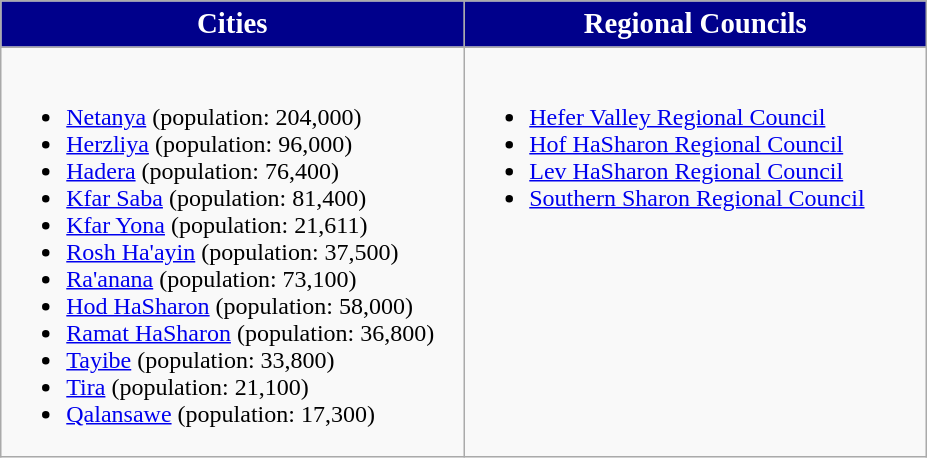<table class="wikitable">
<tr>
<th width="300;" style="font-size:larger; background:#00008B; color:white;">Cities</th>
<th width="300;" style="font-size:larger; background:#00008B; color:white;">Regional Councils</th>
</tr>
<tr>
<td valign="top"><br><ul><li><a href='#'>Netanya</a> (population: 204,000)</li><li><a href='#'>Herzliya</a> (population: 96,000)</li><li><a href='#'>Hadera</a> (population: 76,400)</li><li><a href='#'>Kfar Saba</a> (population: 81,400)</li><li><a href='#'>Kfar Yona</a> (population: 21,611)</li><li><a href='#'>Rosh Ha'ayin</a> (population: 37,500)</li><li><a href='#'>Ra'anana</a> (population: 73,100)</li><li><a href='#'>Hod HaSharon</a> (population: 58,000)</li><li><a href='#'>Ramat HaSharon</a> (population: 36,800)</li><li><a href='#'>Tayibe</a> (population: 33,800)</li><li><a href='#'>Tira</a> (population: 21,100)</li><li><a href='#'>Qalansawe</a> (population: 17,300)</li></ul></td>
<td valign="top"><br><ul><li><a href='#'>Hefer Valley Regional Council</a></li><li><a href='#'>Hof HaSharon Regional Council</a></li><li><a href='#'>Lev HaSharon Regional Council</a></li><li><a href='#'>Southern Sharon Regional Council</a></li></ul></td>
</tr>
</table>
